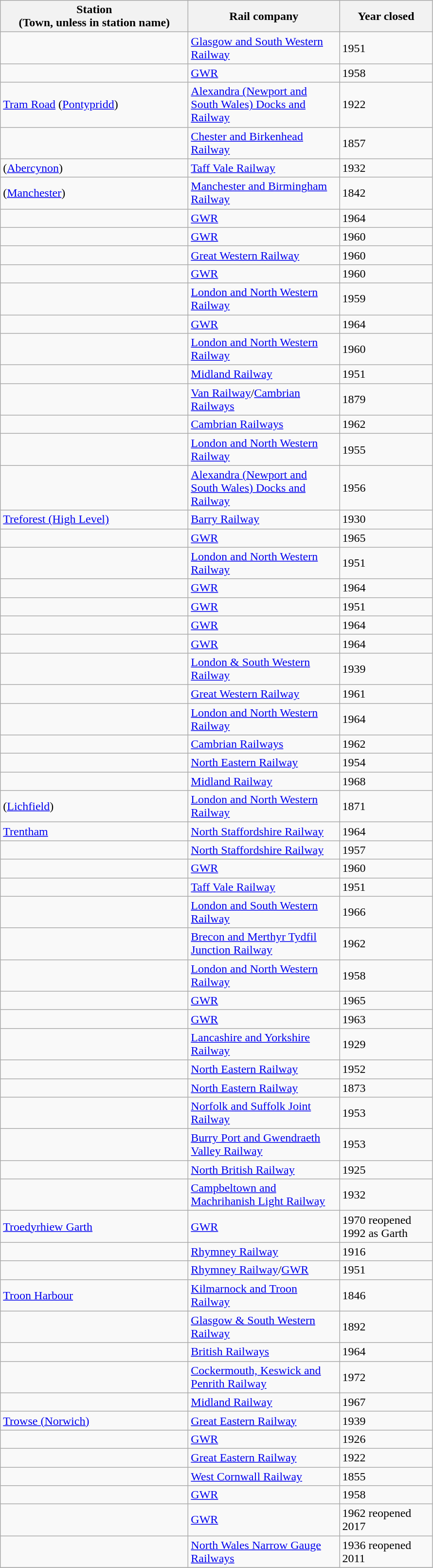<table class="wikitable sortable">
<tr>
<th style="width:250px">Station<br>(Town, unless in station name)</th>
<th style="width:200px">Rail company</th>
<th style="width:120px">Year closed</th>
</tr>
<tr>
<td></td>
<td><a href='#'>Glasgow and South Western Railway</a></td>
<td>1951</td>
</tr>
<tr>
<td></td>
<td><a href='#'>GWR</a></td>
<td>1958</td>
</tr>
<tr>
<td><a href='#'>Tram Road</a> (<a href='#'>Pontypridd</a>)</td>
<td><a href='#'>Alexandra (Newport and South Wales) Docks and Railway</a></td>
<td>1922</td>
</tr>
<tr>
<td></td>
<td><a href='#'>Chester and Birkenhead Railway</a></td>
<td>1857</td>
</tr>
<tr>
<td> (<a href='#'>Abercynon</a>)</td>
<td><a href='#'>Taff Vale Railway</a></td>
<td>1932</td>
</tr>
<tr>
<td> (<a href='#'>Manchester</a>)</td>
<td><a href='#'>Manchester and Birmingham Railway</a></td>
<td>1842</td>
</tr>
<tr>
<td></td>
<td><a href='#'>GWR</a></td>
<td>1964</td>
</tr>
<tr>
<td></td>
<td><a href='#'>GWR</a></td>
<td>1960</td>
</tr>
<tr>
<td></td>
<td><a href='#'>Great Western Railway</a></td>
<td>1960</td>
</tr>
<tr>
<td></td>
<td><a href='#'>GWR</a></td>
<td>1960</td>
</tr>
<tr>
<td></td>
<td><a href='#'>London and North Western Railway</a></td>
<td>1959</td>
</tr>
<tr>
<td></td>
<td><a href='#'>GWR</a></td>
<td>1964</td>
</tr>
<tr>
<td></td>
<td><a href='#'>London and North Western Railway</a></td>
<td>1960</td>
</tr>
<tr>
<td></td>
<td><a href='#'>Midland Railway</a></td>
<td>1951</td>
</tr>
<tr>
<td></td>
<td><a href='#'>Van Railway</a>/<a href='#'>Cambrian Railways</a></td>
<td>1879</td>
</tr>
<tr>
<td></td>
<td><a href='#'>Cambrian Railways</a></td>
<td>1962</td>
</tr>
<tr>
<td></td>
<td><a href='#'>London and North Western Railway</a></td>
<td>1955</td>
</tr>
<tr>
<td></td>
<td><a href='#'>Alexandra (Newport and South Wales) Docks and Railway</a></td>
<td>1956</td>
</tr>
<tr>
<td><a href='#'>Treforest (High Level)</a></td>
<td><a href='#'>Barry Railway</a></td>
<td>1930</td>
</tr>
<tr>
<td></td>
<td><a href='#'>GWR</a></td>
<td>1965</td>
</tr>
<tr>
<td></td>
<td><a href='#'>London and North Western Railway</a></td>
<td>1951</td>
</tr>
<tr>
<td></td>
<td><a href='#'>GWR</a></td>
<td>1964</td>
</tr>
<tr>
<td></td>
<td><a href='#'>GWR</a></td>
<td>1951</td>
</tr>
<tr>
<td></td>
<td><a href='#'>GWR</a></td>
<td>1964</td>
</tr>
<tr>
<td></td>
<td><a href='#'>GWR</a></td>
<td>1964</td>
</tr>
<tr>
<td></td>
<td><a href='#'>London & South Western Railway</a></td>
<td>1939</td>
</tr>
<tr>
<td></td>
<td><a href='#'>Great Western Railway</a></td>
<td>1961</td>
</tr>
<tr>
<td></td>
<td><a href='#'>London and North Western Railway</a></td>
<td>1964</td>
</tr>
<tr>
<td></td>
<td><a href='#'>Cambrian Railways</a></td>
<td>1962</td>
</tr>
<tr>
<td></td>
<td><a href='#'>North Eastern Railway</a></td>
<td>1954</td>
</tr>
<tr>
<td></td>
<td><a href='#'>Midland Railway</a></td>
<td>1968</td>
</tr>
<tr>
<td> (<a href='#'>Lichfield</a>)</td>
<td><a href='#'>London and North Western Railway</a></td>
<td>1871</td>
</tr>
<tr>
<td><a href='#'>Trentham</a></td>
<td><a href='#'>North Staffordshire Railway</a></td>
<td>1964</td>
</tr>
<tr>
<td></td>
<td><a href='#'>North Staffordshire Railway</a></td>
<td>1957</td>
</tr>
<tr>
<td></td>
<td><a href='#'>GWR</a></td>
<td>1960</td>
</tr>
<tr>
<td></td>
<td><a href='#'>Taff Vale Railway</a></td>
<td>1951</td>
</tr>
<tr>
<td></td>
<td><a href='#'>London and South Western Railway</a></td>
<td>1966</td>
</tr>
<tr>
<td></td>
<td><a href='#'>Brecon and Merthyr Tydfil Junction Railway</a></td>
<td>1962</td>
</tr>
<tr>
<td></td>
<td><a href='#'>London and North Western Railway</a></td>
<td>1958</td>
</tr>
<tr>
<td></td>
<td><a href='#'>GWR</a></td>
<td>1965</td>
</tr>
<tr>
<td></td>
<td><a href='#'>GWR</a></td>
<td>1963</td>
</tr>
<tr>
<td></td>
<td><a href='#'>Lancashire and Yorkshire Railway</a></td>
<td>1929</td>
</tr>
<tr>
<td></td>
<td><a href='#'>North Eastern Railway</a></td>
<td>1952</td>
</tr>
<tr>
<td></td>
<td><a href='#'>North Eastern Railway</a></td>
<td>1873</td>
</tr>
<tr>
<td></td>
<td><a href='#'>Norfolk and Suffolk Joint Railway</a></td>
<td>1953</td>
</tr>
<tr>
<td></td>
<td><a href='#'>Burry Port and Gwendraeth Valley Railway</a></td>
<td>1953</td>
</tr>
<tr>
<td></td>
<td><a href='#'>North British Railway</a></td>
<td>1925</td>
</tr>
<tr>
<td></td>
<td><a href='#'>Campbeltown and Machrihanish Light Railway</a></td>
<td>1932</td>
</tr>
<tr>
<td><a href='#'>Troedyrhiew Garth</a></td>
<td><a href='#'>GWR</a></td>
<td>1970 reopened 1992 as Garth</td>
</tr>
<tr>
<td></td>
<td><a href='#'>Rhymney Railway</a></td>
<td>1916</td>
</tr>
<tr>
<td></td>
<td><a href='#'>Rhymney Railway</a>/<a href='#'>GWR</a></td>
<td>1951</td>
</tr>
<tr>
<td><a href='#'>Troon Harbour</a></td>
<td><a href='#'>Kilmarnock and Troon Railway</a></td>
<td>1846</td>
</tr>
<tr>
<td></td>
<td><a href='#'>Glasgow & South Western Railway</a></td>
<td>1892</td>
</tr>
<tr>
<td></td>
<td><a href='#'>British Railways</a></td>
<td>1964</td>
</tr>
<tr>
<td></td>
<td><a href='#'>Cockermouth, Keswick and Penrith Railway</a></td>
<td>1972</td>
</tr>
<tr>
<td></td>
<td><a href='#'>Midland Railway</a></td>
<td>1967</td>
</tr>
<tr>
<td><a href='#'>Trowse (Norwich)</a></td>
<td><a href='#'>Great Eastern Railway</a></td>
<td>1939</td>
</tr>
<tr>
<td></td>
<td><a href='#'>GWR</a></td>
<td>1926</td>
</tr>
<tr>
<td></td>
<td><a href='#'>Great Eastern Railway</a></td>
<td>1922</td>
</tr>
<tr>
<td></td>
<td><a href='#'>West Cornwall Railway</a></td>
<td>1855</td>
</tr>
<tr>
<td></td>
<td><a href='#'>GWR</a></td>
<td>1958</td>
</tr>
<tr>
<td></td>
<td><a href='#'>GWR</a></td>
<td>1962 reopened 2017</td>
</tr>
<tr>
<td></td>
<td><a href='#'>North Wales Narrow Gauge Railways</a></td>
<td>1936 reopened 2011</td>
</tr>
<tr>
</tr>
</table>
